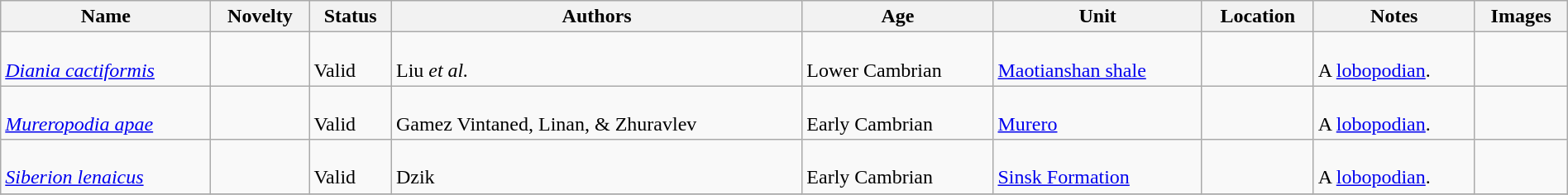<table class="wikitable sortable" align="center" width="100%">
<tr>
<th>Name</th>
<th>Novelty</th>
<th>Status</th>
<th>Authors</th>
<th>Age</th>
<th>Unit</th>
<th>Location</th>
<th>Notes</th>
<th>Images</th>
</tr>
<tr>
<td><br><em><a href='#'>Diania cactiformis</a></em></td>
<td></td>
<td><br>Valid</td>
<td><br>Liu <em>et al.</em></td>
<td><br>Lower Cambrian</td>
<td><br><a href='#'>Maotianshan shale</a></td>
<td><br></td>
<td><br>A <a href='#'>lobopodian</a>.</td>
<td></td>
</tr>
<tr>
<td><br><em><a href='#'>Mureropodia apae</a></em></td>
<td></td>
<td><br>Valid</td>
<td><br>Gamez Vintaned, Linan, & Zhuravlev</td>
<td><br>Early Cambrian</td>
<td><br><a href='#'>Murero</a></td>
<td><br></td>
<td><br>A <a href='#'>lobopodian</a>.</td>
<td></td>
</tr>
<tr>
<td><br><em><a href='#'>Siberion lenaicus</a></em></td>
<td></td>
<td><br>Valid</td>
<td><br>Dzik</td>
<td><br>Early Cambrian</td>
<td><br><a href='#'>Sinsk Formation</a></td>
<td><br></td>
<td><br>A <a href='#'>lobopodian</a>.</td>
<td></td>
</tr>
<tr>
</tr>
</table>
